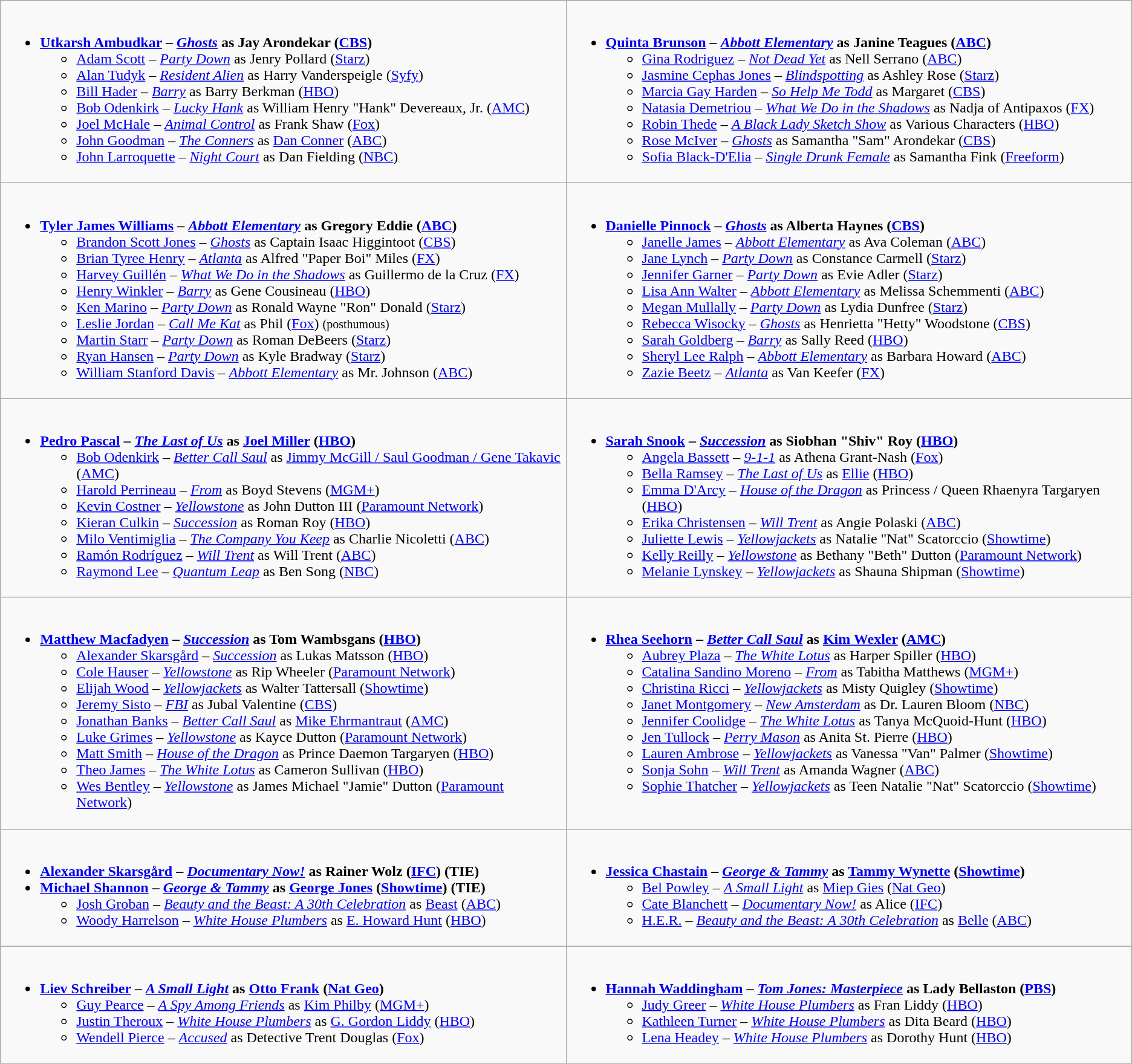<table class="wikitable">
<tr>
<td valign="top" width="50%"><br><ul><li><strong><a href='#'>Utkarsh Ambudkar</a> – <em><a href='#'>Ghosts</a></em> as Jay Arondekar (<a href='#'>CBS</a>)</strong><ul><li><a href='#'>Adam Scott</a> – <em><a href='#'>Party Down</a></em> as Jenry Pollard (<a href='#'>Starz</a>)</li><li><a href='#'>Alan Tudyk</a> – <em><a href='#'>Resident Alien</a></em> as Harry Vanderspeigle (<a href='#'>Syfy</a>)</li><li><a href='#'>Bill Hader</a> – <em><a href='#'>Barry</a></em> as Barry Berkman (<a href='#'>HBO</a>)</li><li><a href='#'>Bob Odenkirk</a> – <em><a href='#'>Lucky Hank</a></em> as William Henry "Hank" Devereaux, Jr. (<a href='#'>AMC</a>)</li><li><a href='#'>Joel McHale</a> – <em><a href='#'>Animal Control</a></em> as Frank Shaw (<a href='#'>Fox</a>)</li><li><a href='#'>John Goodman</a> – <em><a href='#'>The Conners</a></em> as <a href='#'>Dan Conner</a> (<a href='#'>ABC</a>)</li><li><a href='#'>John Larroquette</a> – <em><a href='#'>Night Court</a></em> as Dan Fielding (<a href='#'>NBC</a>)</li></ul></li></ul></td>
<td valign="top" width="50%"><br><ul><li><strong><a href='#'>Quinta Brunson</a> – <em><a href='#'>Abbott Elementary</a></em> as Janine Teagues (<a href='#'>ABC</a>)</strong><ul><li><a href='#'>Gina Rodriguez</a> – <em><a href='#'>Not Dead Yet</a></em> as Nell Serrano (<a href='#'>ABC</a>)</li><li><a href='#'>Jasmine Cephas Jones</a> – <em><a href='#'>Blindspotting</a></em> as Ashley Rose (<a href='#'>Starz</a>)</li><li><a href='#'>Marcia Gay Harden</a> – <em><a href='#'>So Help Me Todd</a></em> as Margaret (<a href='#'>CBS</a>)</li><li><a href='#'>Natasia Demetriou</a> – <em><a href='#'>What We Do in the Shadows</a></em> as Nadja of Antipaxos (<a href='#'>FX</a>)</li><li><a href='#'>Robin Thede</a> – <em><a href='#'>A Black Lady Sketch Show</a></em> as Various Characters (<a href='#'>HBO</a>)</li><li><a href='#'>Rose McIver</a> – <em><a href='#'>Ghosts</a></em> as Samantha "Sam" Arondekar (<a href='#'>CBS</a>)</li><li><a href='#'>Sofia Black-D'Elia</a> – <em><a href='#'>Single Drunk Female</a></em> as Samantha Fink (<a href='#'>Freeform</a>)</li></ul></li></ul></td>
</tr>
<tr>
<td valign="top" width="50%"><br><ul><li><strong><a href='#'>Tyler James Williams</a> – <em><a href='#'>Abbott Elementary</a></em> as Gregory Eddie (<a href='#'>ABC</a>)</strong><ul><li><a href='#'>Brandon Scott Jones</a> – <em><a href='#'>Ghosts</a></em> as Captain Isaac Higgintoot (<a href='#'>CBS</a>)</li><li><a href='#'>Brian Tyree Henry</a> – <em><a href='#'>Atlanta</a></em> as Alfred "Paper Boi" Miles (<a href='#'>FX</a>)</li><li><a href='#'>Harvey Guillén</a> – <em><a href='#'>What We Do in the Shadows</a></em> as Guillermo de la Cruz (<a href='#'>FX</a>)</li><li><a href='#'>Henry Winkler</a> – <em><a href='#'>Barry</a></em> as Gene Cousineau (<a href='#'>HBO</a>)</li><li><a href='#'>Ken Marino</a> – <em><a href='#'>Party Down</a></em> as Ronald Wayne "Ron" Donald (<a href='#'>Starz</a>)</li><li><a href='#'>Leslie Jordan</a> – <em><a href='#'>Call Me Kat</a></em> as Phil (<a href='#'>Fox</a>) <small>(posthumous)</small></li><li><a href='#'>Martin Starr</a> – <em><a href='#'>Party Down</a></em> as Roman DeBeers (<a href='#'>Starz</a>)</li><li><a href='#'>Ryan Hansen</a> – <em><a href='#'>Party Down</a></em> as Kyle Bradway (<a href='#'>Starz</a>)</li><li><a href='#'>William Stanford Davis</a> – <em><a href='#'>Abbott Elementary</a></em> as Mr. Johnson (<a href='#'>ABC</a>)</li></ul></li></ul></td>
<td valign="top" width="50%"><br><ul><li><strong><a href='#'>Danielle Pinnock</a> – <em><a href='#'>Ghosts</a></em> as Alberta Haynes (<a href='#'>CBS</a>)</strong><ul><li><a href='#'>Janelle James</a> – <em><a href='#'>Abbott Elementary</a></em> as Ava Coleman (<a href='#'>ABC</a>)</li><li><a href='#'>Jane Lynch</a> – <em><a href='#'>Party Down</a></em> as Constance Carmell (<a href='#'>Starz</a>)</li><li><a href='#'>Jennifer Garner</a> – <em><a href='#'>Party Down</a></em> as Evie Adler (<a href='#'>Starz</a>)</li><li><a href='#'>Lisa Ann Walter</a> – <em><a href='#'>Abbott Elementary</a></em> as Melissa Schemmenti (<a href='#'>ABC</a>)</li><li><a href='#'>Megan Mullally</a> – <em><a href='#'>Party Down</a></em> as Lydia Dunfree (<a href='#'>Starz</a>)</li><li><a href='#'>Rebecca Wisocky</a> – <em><a href='#'>Ghosts</a></em> as Henrietta "Hetty" Woodstone (<a href='#'>CBS</a>)</li><li><a href='#'>Sarah Goldberg</a> – <em><a href='#'>Barry</a></em> as Sally Reed (<a href='#'>HBO</a>)</li><li><a href='#'>Sheryl Lee Ralph</a> – <em><a href='#'>Abbott Elementary</a></em> as Barbara Howard (<a href='#'>ABC</a>)</li><li><a href='#'>Zazie Beetz</a> – <em><a href='#'>Atlanta</a></em> as Van Keefer (<a href='#'>FX</a>)</li></ul></li></ul></td>
</tr>
<tr>
<td valign="top" width="50%"><br><ul><li><strong><a href='#'>Pedro Pascal</a> – <em><a href='#'>The Last of Us</a></em> as <a href='#'>Joel Miller</a> (<a href='#'>HBO</a>)</strong><ul><li><a href='#'>Bob Odenkirk</a> – <em><a href='#'>Better Call Saul</a></em> as <a href='#'>Jimmy McGill / Saul Goodman / Gene Takavic</a> (<a href='#'>AMC</a>)</li><li><a href='#'>Harold Perrineau</a> – <em><a href='#'>From</a></em> as Boyd Stevens (<a href='#'>MGM+</a>)</li><li><a href='#'>Kevin Costner</a> – <em><a href='#'>Yellowstone</a></em> as John Dutton III (<a href='#'>Paramount Network</a>)</li><li><a href='#'>Kieran Culkin</a> – <em><a href='#'>Succession</a></em> as Roman Roy (<a href='#'>HBO</a>)</li><li><a href='#'>Milo Ventimiglia</a> – <em><a href='#'>The Company You Keep</a></em> as Charlie Nicoletti (<a href='#'>ABC</a>)</li><li><a href='#'>Ramón Rodríguez</a> – <em><a href='#'>Will Trent</a></em> as Will Trent (<a href='#'>ABC</a>)</li><li><a href='#'>Raymond Lee</a> – <em><a href='#'>Quantum Leap</a></em> as Ben Song (<a href='#'>NBC</a>)</li></ul></li></ul></td>
<td valign="top" width="50%"><br><ul><li><strong><a href='#'>Sarah Snook</a> – <em><a href='#'>Succession</a></em> as Siobhan "Shiv" Roy (<a href='#'>HBO</a>)</strong><ul><li><a href='#'>Angela Bassett</a> – <em><a href='#'>9-1-1</a></em> as Athena Grant-Nash (<a href='#'>Fox</a>)</li><li><a href='#'>Bella Ramsey</a> – <em><a href='#'>The Last of Us</a></em> as <a href='#'>Ellie</a> (<a href='#'>HBO</a>)</li><li><a href='#'>Emma D'Arcy</a> – <em><a href='#'>House of the Dragon</a></em> as Princess / Queen Rhaenyra Targaryen (<a href='#'>HBO</a>)</li><li><a href='#'>Erika Christensen</a> – <em><a href='#'>Will Trent</a></em> as Angie Polaski (<a href='#'>ABC</a>)</li><li><a href='#'>Juliette Lewis</a> – <em><a href='#'>Yellowjackets</a></em> as Natalie "Nat" Scatorccio (<a href='#'>Showtime</a>)</li><li><a href='#'>Kelly Reilly</a> – <em><a href='#'>Yellowstone</a></em> as Bethany "Beth" Dutton (<a href='#'>Paramount Network</a>)</li><li><a href='#'>Melanie Lynskey</a> – <em><a href='#'>Yellowjackets</a></em> as Shauna Shipman (<a href='#'>Showtime</a>)</li></ul></li></ul></td>
</tr>
<tr>
<td valign="top" width="50%"><br><ul><li><strong><a href='#'>Matthew Macfadyen</a> – <em><a href='#'>Succession</a></em> as Tom Wambsgans (<a href='#'>HBO</a>)</strong><ul><li><a href='#'>Alexander Skarsgård</a> – <em><a href='#'>Succession</a></em> as Lukas Matsson (<a href='#'>HBO</a>)</li><li><a href='#'>Cole Hauser</a> – <em><a href='#'>Yellowstone</a></em> as Rip Wheeler (<a href='#'>Paramount Network</a>)</li><li><a href='#'>Elijah Wood</a> – <em><a href='#'>Yellowjackets</a></em> as Walter Tattersall (<a href='#'>Showtime</a>)</li><li><a href='#'>Jeremy Sisto</a> – <em><a href='#'>FBI</a></em> as Jubal Valentine (<a href='#'>CBS</a>)</li><li><a href='#'>Jonathan Banks</a> – <em><a href='#'>Better Call Saul</a></em> as <a href='#'>Mike Ehrmantraut</a> (<a href='#'>AMC</a>)</li><li><a href='#'>Luke Grimes</a> – <em><a href='#'>Yellowstone</a></em> as Kayce Dutton (<a href='#'>Paramount Network</a>)</li><li><a href='#'>Matt Smith</a> – <em><a href='#'>House of the Dragon</a></em> as Prince Daemon Targaryen (<a href='#'>HBO</a>)</li><li><a href='#'>Theo James</a> – <em><a href='#'>The White Lotus</a></em> as Cameron Sullivan (<a href='#'>HBO</a>)</li><li><a href='#'>Wes Bentley</a> – <em><a href='#'>Yellowstone</a></em> as James Michael "Jamie" Dutton (<a href='#'>Paramount Network</a>)</li></ul></li></ul></td>
<td valign="top" width="50%"><br><ul><li><strong><a href='#'>Rhea Seehorn</a> – <em><a href='#'>Better Call Saul</a></em> as <a href='#'>Kim Wexler</a> (<a href='#'>AMC</a>)</strong><ul><li><a href='#'>Aubrey Plaza</a> – <em><a href='#'>The White Lotus</a></em> as Harper Spiller (<a href='#'>HBO</a>)</li><li><a href='#'>Catalina Sandino Moreno</a> – <em><a href='#'>From</a></em> as Tabitha Matthews (<a href='#'>MGM+</a>)</li><li><a href='#'>Christina Ricci</a> – <em><a href='#'>Yellowjackets</a></em> as Misty Quigley (<a href='#'>Showtime</a>)</li><li><a href='#'>Janet Montgomery</a> – <em><a href='#'>New Amsterdam</a></em> as Dr. Lauren Bloom (<a href='#'>NBC</a>)</li><li><a href='#'>Jennifer Coolidge</a> – <em><a href='#'>The White Lotus</a></em> as Tanya McQuoid-Hunt (<a href='#'>HBO</a>)</li><li><a href='#'>Jen Tullock</a> – <em><a href='#'>Perry Mason</a></em> as Anita St. Pierre (<a href='#'>HBO</a>)</li><li><a href='#'>Lauren Ambrose</a> – <em><a href='#'>Yellowjackets</a></em> as Vanessa "Van" Palmer (<a href='#'>Showtime</a>)</li><li><a href='#'>Sonja Sohn</a> – <em><a href='#'>Will Trent</a></em> as Amanda Wagner (<a href='#'>ABC</a>)</li><li><a href='#'>Sophie Thatcher</a> – <em><a href='#'>Yellowjackets</a></em> as Teen Natalie "Nat" Scatorccio (<a href='#'>Showtime</a>)</li></ul></li></ul></td>
</tr>
<tr>
<td valign="top" width="50%"><br><ul><li><strong><a href='#'>Alexander Skarsgård</a> – <em><a href='#'>Documentary Now!</a></em> as Rainer Wolz (<a href='#'>IFC</a>) (TIE)</strong></li><li><strong><a href='#'>Michael Shannon</a> – <em><a href='#'>George & Tammy</a></em> as <a href='#'>George Jones</a> (<a href='#'>Showtime</a>) (TIE)</strong><ul><li><a href='#'>Josh Groban</a> – <em><a href='#'>Beauty and the Beast: A 30th Celebration</a></em> as <a href='#'>Beast</a> (<a href='#'>ABC</a>)</li><li><a href='#'>Woody Harrelson</a> – <em><a href='#'>White House Plumbers</a></em> as <a href='#'>E. Howard Hunt</a> (<a href='#'>HBO</a>)</li></ul></li></ul></td>
<td valign="top" width="50%"><br><ul><li><strong><a href='#'>Jessica Chastain</a> – <em><a href='#'>George & Tammy</a></em> as <a href='#'>Tammy Wynette</a> (<a href='#'>Showtime</a>)</strong><ul><li><a href='#'>Bel Powley</a> – <em><a href='#'>A Small Light</a></em> as <a href='#'>Miep Gies</a> (<a href='#'>Nat Geo</a>)</li><li><a href='#'>Cate Blanchett</a> – <em><a href='#'>Documentary Now!</a></em> as Alice (<a href='#'>IFC</a>)</li><li><a href='#'>H.E.R.</a> – <em><a href='#'>Beauty and the Beast: A 30th Celebration</a></em> as <a href='#'>Belle</a> (<a href='#'>ABC</a>)</li></ul></li></ul></td>
</tr>
<tr>
<td valign="top" width="50%"><br><ul><li><strong><a href='#'>Liev Schreiber</a> – <em><a href='#'>A Small Light</a></em> as <a href='#'>Otto Frank</a> (<a href='#'>Nat Geo</a>)</strong><ul><li><a href='#'>Guy Pearce</a> – <em><a href='#'>A Spy Among Friends</a></em> as <a href='#'>Kim Philby</a> (<a href='#'>MGM+</a>)</li><li><a href='#'>Justin Theroux</a> – <em><a href='#'>White House Plumbers</a></em> as <a href='#'>G. Gordon Liddy</a> (<a href='#'>HBO</a>)</li><li><a href='#'>Wendell Pierce</a> – <em><a href='#'>Accused</a></em> as Detective Trent Douglas (<a href='#'>Fox</a>)</li></ul></li></ul></td>
<td valign="top" width="50%"><br><ul><li><strong><a href='#'>Hannah Waddingham</a> – <em><a href='#'>Tom Jones: Masterpiece</a></em> as Lady Bellaston (<a href='#'>PBS</a>)</strong><ul><li><a href='#'>Judy Greer</a> – <em><a href='#'>White House Plumbers</a></em> as Fran Liddy (<a href='#'>HBO</a>)</li><li><a href='#'>Kathleen Turner</a> – <em><a href='#'>White House Plumbers</a></em> as Dita Beard (<a href='#'>HBO</a>)</li><li><a href='#'>Lena Headey</a> – <em><a href='#'>White House Plumbers</a></em> as Dorothy Hunt (<a href='#'>HBO</a>)</li></ul></li></ul></td>
</tr>
</table>
